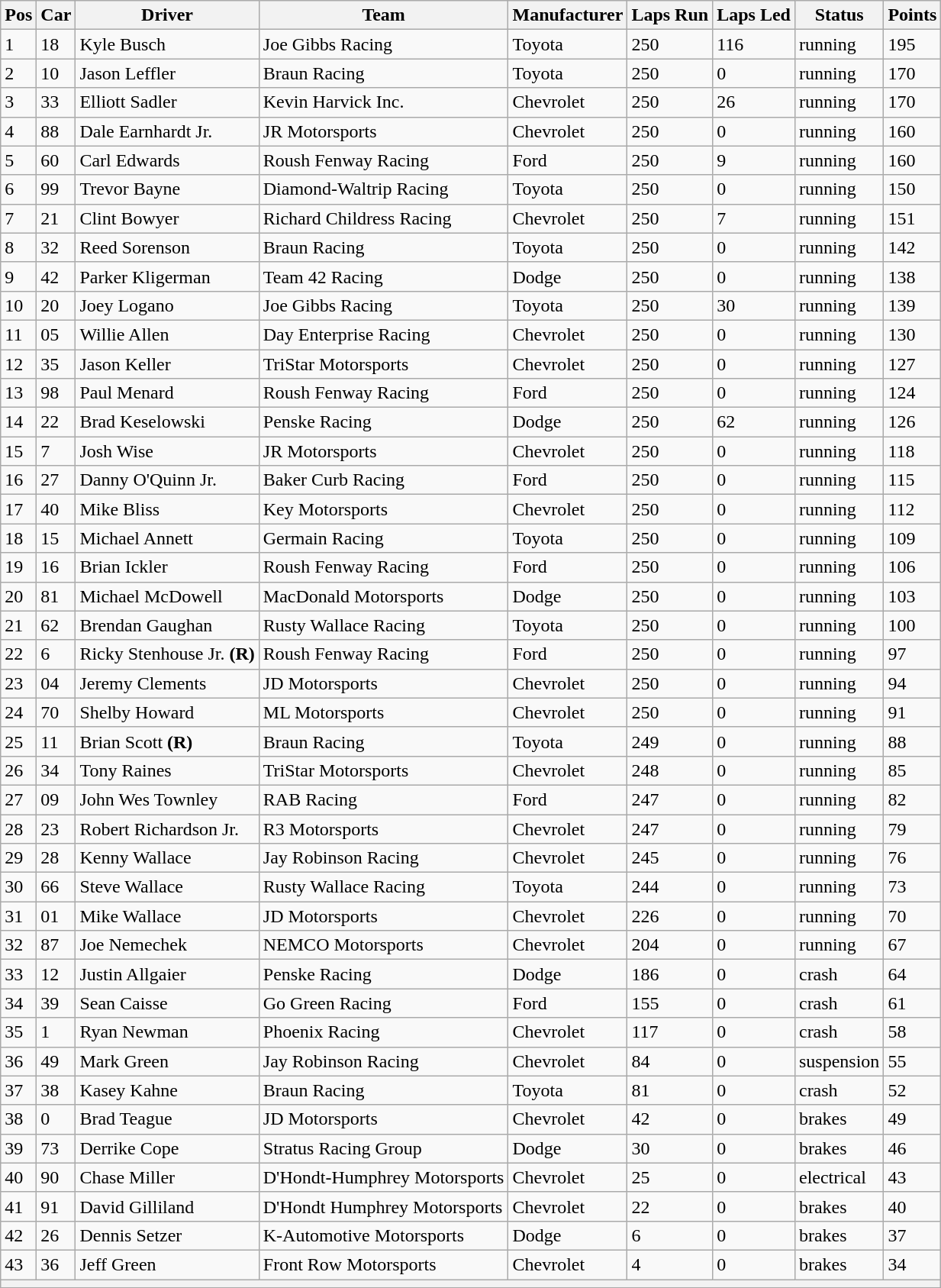<table class="sortable wikitable" border="1">
<tr>
<th>Pos</th>
<th>Car</th>
<th>Driver</th>
<th>Team</th>
<th>Manufacturer</th>
<th>Laps Run</th>
<th>Laps Led</th>
<th>Status</th>
<th>Points</th>
</tr>
<tr>
<td>1</td>
<td>18</td>
<td>Kyle Busch</td>
<td>Joe Gibbs Racing</td>
<td>Toyota</td>
<td>250</td>
<td>116</td>
<td>running</td>
<td>195</td>
</tr>
<tr>
<td>2</td>
<td>10</td>
<td>Jason Leffler</td>
<td>Braun Racing</td>
<td>Toyota</td>
<td>250</td>
<td>0</td>
<td>running</td>
<td>170</td>
</tr>
<tr>
<td>3</td>
<td>33</td>
<td>Elliott Sadler</td>
<td>Kevin Harvick Inc.</td>
<td>Chevrolet</td>
<td>250</td>
<td>26</td>
<td>running</td>
<td>170</td>
</tr>
<tr>
<td>4</td>
<td>88</td>
<td>Dale Earnhardt Jr.</td>
<td>JR Motorsports</td>
<td>Chevrolet</td>
<td>250</td>
<td>0</td>
<td>running</td>
<td>160</td>
</tr>
<tr>
<td>5</td>
<td>60</td>
<td>Carl Edwards</td>
<td>Roush Fenway Racing</td>
<td>Ford</td>
<td>250</td>
<td>9</td>
<td>running</td>
<td>160</td>
</tr>
<tr>
<td>6</td>
<td>99</td>
<td>Trevor Bayne</td>
<td>Diamond-Waltrip Racing</td>
<td>Toyota</td>
<td>250</td>
<td>0</td>
<td>running</td>
<td>150</td>
</tr>
<tr>
<td>7</td>
<td>21</td>
<td>Clint Bowyer</td>
<td>Richard Childress Racing</td>
<td>Chevrolet</td>
<td>250</td>
<td>7</td>
<td>running</td>
<td>151</td>
</tr>
<tr>
<td>8</td>
<td>32</td>
<td>Reed Sorenson</td>
<td>Braun Racing</td>
<td>Toyota</td>
<td>250</td>
<td>0</td>
<td>running</td>
<td>142</td>
</tr>
<tr>
<td>9</td>
<td>42</td>
<td>Parker Kligerman</td>
<td>Team 42 Racing</td>
<td>Dodge</td>
<td>250</td>
<td>0</td>
<td>running</td>
<td>138</td>
</tr>
<tr>
<td>10</td>
<td>20</td>
<td>Joey Logano</td>
<td>Joe Gibbs Racing</td>
<td>Toyota</td>
<td>250</td>
<td>30</td>
<td>running</td>
<td>139</td>
</tr>
<tr>
<td>11</td>
<td>05</td>
<td>Willie Allen</td>
<td>Day Enterprise Racing</td>
<td>Chevrolet</td>
<td>250</td>
<td>0</td>
<td>running</td>
<td>130</td>
</tr>
<tr>
<td>12</td>
<td>35</td>
<td>Jason Keller</td>
<td>TriStar Motorsports</td>
<td>Chevrolet</td>
<td>250</td>
<td>0</td>
<td>running</td>
<td>127</td>
</tr>
<tr>
<td>13</td>
<td>98</td>
<td>Paul Menard</td>
<td>Roush Fenway Racing</td>
<td>Ford</td>
<td>250</td>
<td>0</td>
<td>running</td>
<td>124</td>
</tr>
<tr>
<td>14</td>
<td>22</td>
<td>Brad Keselowski</td>
<td>Penske Racing</td>
<td>Dodge</td>
<td>250</td>
<td>62</td>
<td>running</td>
<td>126</td>
</tr>
<tr>
<td>15</td>
<td>7</td>
<td>Josh Wise</td>
<td>JR Motorsports</td>
<td>Chevrolet</td>
<td>250</td>
<td>0</td>
<td>running</td>
<td>118</td>
</tr>
<tr>
<td>16</td>
<td>27</td>
<td>Danny O'Quinn Jr.</td>
<td>Baker Curb Racing</td>
<td>Ford</td>
<td>250</td>
<td>0</td>
<td>running</td>
<td>115</td>
</tr>
<tr>
<td>17</td>
<td>40</td>
<td>Mike Bliss</td>
<td>Key Motorsports</td>
<td>Chevrolet</td>
<td>250</td>
<td>0</td>
<td>running</td>
<td>112</td>
</tr>
<tr>
<td>18</td>
<td>15</td>
<td>Michael Annett</td>
<td>Germain Racing</td>
<td>Toyota</td>
<td>250</td>
<td>0</td>
<td>running</td>
<td>109</td>
</tr>
<tr>
<td>19</td>
<td>16</td>
<td>Brian Ickler</td>
<td>Roush Fenway Racing</td>
<td>Ford</td>
<td>250</td>
<td>0</td>
<td>running</td>
<td>106</td>
</tr>
<tr>
<td>20</td>
<td>81</td>
<td>Michael McDowell</td>
<td>MacDonald Motorsports</td>
<td>Dodge</td>
<td>250</td>
<td>0</td>
<td>running</td>
<td>103</td>
</tr>
<tr>
<td>21</td>
<td>62</td>
<td>Brendan Gaughan</td>
<td>Rusty Wallace Racing</td>
<td>Toyota</td>
<td>250</td>
<td>0</td>
<td>running</td>
<td>100</td>
</tr>
<tr>
<td>22</td>
<td>6</td>
<td>Ricky Stenhouse Jr. <strong>(R)</strong></td>
<td>Roush Fenway Racing</td>
<td>Ford</td>
<td>250</td>
<td>0</td>
<td>running</td>
<td>97</td>
</tr>
<tr>
<td>23</td>
<td>04</td>
<td>Jeremy Clements</td>
<td>JD Motorsports</td>
<td>Chevrolet</td>
<td>250</td>
<td>0</td>
<td>running</td>
<td>94</td>
</tr>
<tr>
<td>24</td>
<td>70</td>
<td>Shelby Howard</td>
<td>ML Motorsports</td>
<td>Chevrolet</td>
<td>250</td>
<td>0</td>
<td>running</td>
<td>91</td>
</tr>
<tr>
<td>25</td>
<td>11</td>
<td>Brian Scott <strong>(R)</strong></td>
<td>Braun Racing</td>
<td>Toyota</td>
<td>249</td>
<td>0</td>
<td>running</td>
<td>88</td>
</tr>
<tr>
<td>26</td>
<td>34</td>
<td>Tony Raines</td>
<td>TriStar Motorsports</td>
<td>Chevrolet</td>
<td>248</td>
<td>0</td>
<td>running</td>
<td>85</td>
</tr>
<tr>
<td>27</td>
<td>09</td>
<td>John Wes Townley</td>
<td>RAB Racing</td>
<td>Ford</td>
<td>247</td>
<td>0</td>
<td>running</td>
<td>82</td>
</tr>
<tr>
<td>28</td>
<td>23</td>
<td>Robert Richardson Jr.</td>
<td>R3 Motorsports</td>
<td>Chevrolet</td>
<td>247</td>
<td>0</td>
<td>running</td>
<td>79</td>
</tr>
<tr>
<td>29</td>
<td>28</td>
<td>Kenny Wallace</td>
<td>Jay Robinson Racing</td>
<td>Chevrolet</td>
<td>245</td>
<td>0</td>
<td>running</td>
<td>76</td>
</tr>
<tr>
<td>30</td>
<td>66</td>
<td>Steve Wallace</td>
<td>Rusty Wallace Racing</td>
<td>Toyota</td>
<td>244</td>
<td>0</td>
<td>running</td>
<td>73</td>
</tr>
<tr>
<td>31</td>
<td>01</td>
<td>Mike Wallace</td>
<td>JD Motorsports</td>
<td>Chevrolet</td>
<td>226</td>
<td>0</td>
<td>running</td>
<td>70</td>
</tr>
<tr>
<td>32</td>
<td>87</td>
<td>Joe Nemechek</td>
<td>NEMCO Motorsports</td>
<td>Chevrolet</td>
<td>204</td>
<td>0</td>
<td>running</td>
<td>67</td>
</tr>
<tr>
<td>33</td>
<td>12</td>
<td>Justin Allgaier</td>
<td>Penske Racing</td>
<td>Dodge</td>
<td>186</td>
<td>0</td>
<td>crash</td>
<td>64</td>
</tr>
<tr>
<td>34</td>
<td>39</td>
<td>Sean Caisse</td>
<td>Go Green Racing</td>
<td>Ford</td>
<td>155</td>
<td>0</td>
<td>crash</td>
<td>61</td>
</tr>
<tr>
<td>35</td>
<td>1</td>
<td>Ryan Newman</td>
<td>Phoenix Racing</td>
<td>Chevrolet</td>
<td>117</td>
<td>0</td>
<td>crash</td>
<td>58</td>
</tr>
<tr>
<td>36</td>
<td>49</td>
<td>Mark Green</td>
<td>Jay Robinson Racing</td>
<td>Chevrolet</td>
<td>84</td>
<td>0</td>
<td>suspension</td>
<td>55</td>
</tr>
<tr>
<td>37</td>
<td>38</td>
<td>Kasey Kahne</td>
<td>Braun Racing</td>
<td>Toyota</td>
<td>81</td>
<td>0</td>
<td>crash</td>
<td>52</td>
</tr>
<tr>
<td>38</td>
<td>0</td>
<td>Brad Teague</td>
<td>JD Motorsports</td>
<td>Chevrolet</td>
<td>42</td>
<td>0</td>
<td>brakes</td>
<td>49</td>
</tr>
<tr>
<td>39</td>
<td>73</td>
<td>Derrike Cope</td>
<td>Stratus Racing Group</td>
<td>Dodge</td>
<td>30</td>
<td>0</td>
<td>brakes</td>
<td>46</td>
</tr>
<tr>
<td>40</td>
<td>90</td>
<td>Chase Miller</td>
<td>D'Hondt-Humphrey Motorsports</td>
<td>Chevrolet</td>
<td>25</td>
<td>0</td>
<td>electrical</td>
<td>43</td>
</tr>
<tr>
<td>41</td>
<td>91</td>
<td>David Gilliland</td>
<td>D'Hondt Humphrey Motorsports</td>
<td>Chevrolet</td>
<td>22</td>
<td>0</td>
<td>brakes</td>
<td>40</td>
</tr>
<tr>
<td>42</td>
<td>26</td>
<td>Dennis Setzer</td>
<td>K-Automotive Motorsports</td>
<td>Dodge</td>
<td>6</td>
<td>0</td>
<td>brakes</td>
<td>37</td>
</tr>
<tr>
<td>43</td>
<td>36</td>
<td>Jeff Green</td>
<td>Front Row Motorsports</td>
<td>Chevrolet</td>
<td>4</td>
<td>0</td>
<td>brakes</td>
<td>34</td>
</tr>
<tr>
<th colspan="9"></th>
</tr>
</table>
